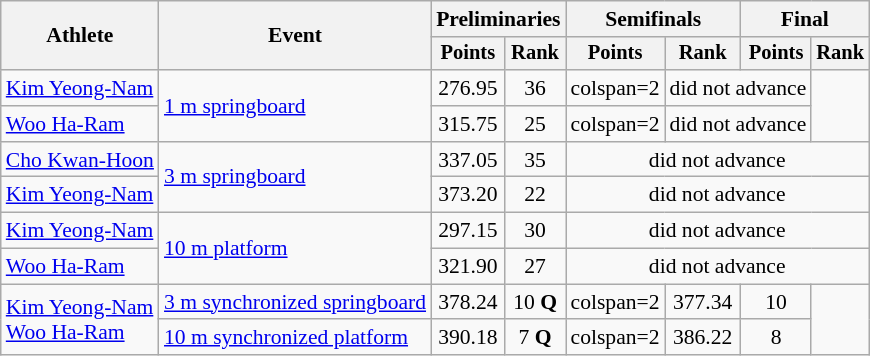<table class=wikitable style="font-size:90%;">
<tr>
<th rowspan="2">Athlete</th>
<th rowspan="2">Event</th>
<th colspan="2">Preliminaries</th>
<th colspan="2">Semifinals</th>
<th colspan="2">Final</th>
</tr>
<tr style="font-size:95%">
<th>Points</th>
<th>Rank</th>
<th>Points</th>
<th>Rank</th>
<th>Points</th>
<th>Rank</th>
</tr>
<tr align=center>
<td align=left><a href='#'>Kim Yeong-Nam</a></td>
<td align=left rowspan=2><a href='#'>1 m springboard</a></td>
<td>276.95</td>
<td>36</td>
<td>colspan=2 </td>
<td colspan=2>did not advance</td>
</tr>
<tr align=center>
<td align=left><a href='#'>Woo Ha-Ram</a></td>
<td>315.75</td>
<td>25</td>
<td>colspan=2 </td>
<td colspan=2>did not advance</td>
</tr>
<tr align=center>
<td align=left><a href='#'>Cho Kwan-Hoon</a></td>
<td align=left rowspan=2><a href='#'>3 m springboard</a></td>
<td>337.05</td>
<td>35</td>
<td colspan=4>did not advance</td>
</tr>
<tr align=center>
<td align=left><a href='#'>Kim Yeong-Nam</a></td>
<td>373.20</td>
<td>22</td>
<td colspan=4>did not advance</td>
</tr>
<tr align=center>
<td align=left><a href='#'>Kim Yeong-Nam</a></td>
<td align=left rowspan=2><a href='#'>10 m platform</a></td>
<td>297.15</td>
<td>30</td>
<td colspan=4>did not advance</td>
</tr>
<tr align=center>
<td align=left><a href='#'>Woo Ha-Ram</a></td>
<td>321.90</td>
<td>27</td>
<td colspan=4>did not advance</td>
</tr>
<tr align=center>
<td align=left rowspan=2><a href='#'>Kim Yeong-Nam</a><br><a href='#'>Woo Ha-Ram</a></td>
<td align=left><a href='#'>3 m synchronized springboard</a></td>
<td>378.24</td>
<td>10 <strong>Q</strong></td>
<td>colspan=2 </td>
<td>377.34</td>
<td>10</td>
</tr>
<tr align=center>
<td align=left><a href='#'>10 m synchronized platform</a></td>
<td>390.18</td>
<td>7 <strong>Q</strong></td>
<td>colspan=2 </td>
<td>386.22</td>
<td>8</td>
</tr>
</table>
